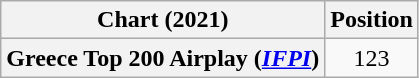<table class="wikitable plainrowheaders" style="text-align:center">
<tr>
<th scope="col">Chart (2021)</th>
<th scope="col">Position</th>
</tr>
<tr>
<th scope="row">Greece Top 200 Airplay (<em><a href='#'>IFPI</a></em>)</th>
<td>123</td>
</tr>
</table>
